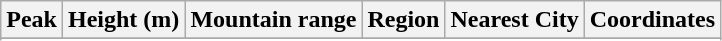<table class="wikitable sortable">
<tr>
<th>Peak</th>
<th>Height (m)</th>
<th>Mountain range</th>
<th>Region</th>
<th>Nearest City</th>
<th>Coordinates</th>
</tr>
<tr>
</tr>
<tr>
</tr>
</table>
